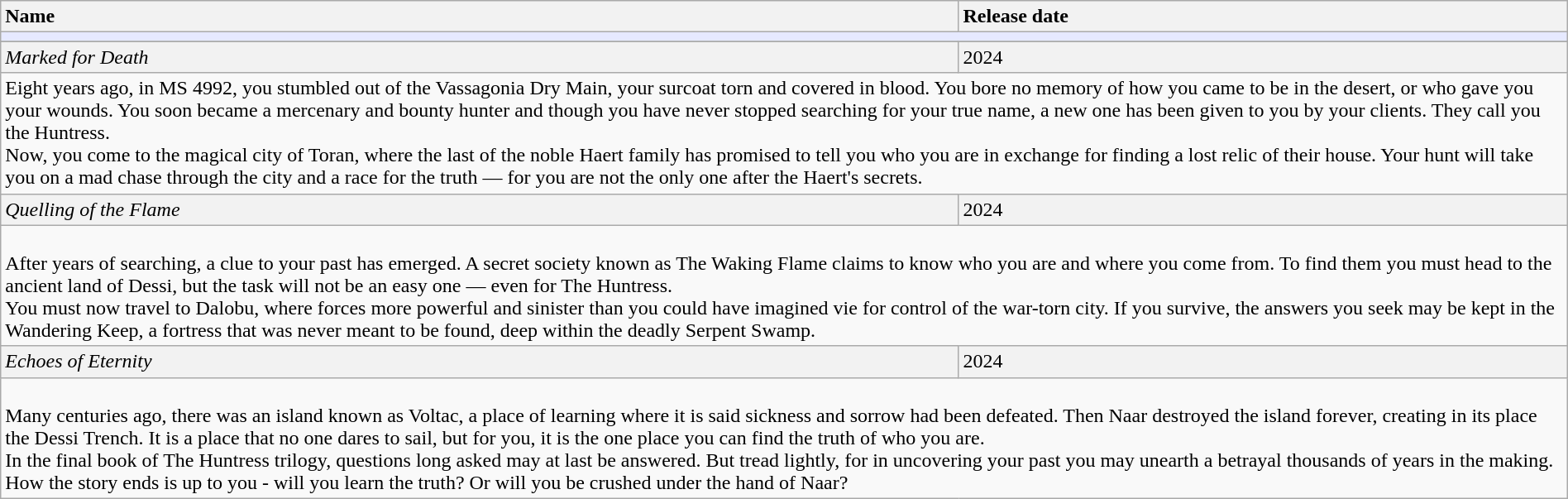<table class="wikitable" width="100%">
<tr>
<th style="text-align:left;">Name</th>
<th style="text-align:left;">Release date</th>
</tr>
<tr>
<td colspan="2" bgcolor="#e6e9ff"></td>
</tr>
<tr>
</tr>
<tr bgcolor="#F2F2F2" align="left">
<td><em>Marked for Death</em></td>
<td>2024</td>
</tr>
<tr>
<td colspan="2" style="border: none; vertical-align: top;">Eight years ago, in MS 4992, you stumbled out of the Vassagonia Dry Main, your surcoat torn and covered in blood. You bore no memory of how you came to be in the desert, or who gave you your wounds. You soon became a mercenary and bounty hunter and though you have never stopped searching for your true name, a new one has been given to you by your clients. They call you the Huntress.<br>Now, you come to the magical city of Toran, where the last of the noble Haert family has promised to tell you who you are in exchange for finding a lost relic of their house. Your hunt will take you on a mad chase through the city and a race for the truth — for you are not the only one after the Haert's secrets.</td>
</tr>
<tr bgcolor="#F2F2F2" align="left">
<td><em>Quelling of the Flame</em></td>
<td>2024</td>
</tr>
<tr>
<td colspan="2" style="border: none; vertical-align: top;"><br>After years of searching, a clue to your past has emerged. A secret society known as The Waking Flame claims to know who you are and where you come from. To find them you must head to the ancient land of Dessi, but the task will not be an easy one — even for The Huntress.<br>You must now travel to Dalobu, where forces more powerful and sinister than you could have imagined vie for control of the war-torn city. If you survive, the answers you seek may be kept in the Wandering Keep, a fortress that was never meant to be found, deep within the deadly Serpent Swamp.</td>
</tr>
<tr bgcolor="#F2F2F2" align="left">
<td><em>Echoes of Eternity</em></td>
<td>2024</td>
</tr>
<tr>
<td colspan="2" style="border: none; vertical-align: top;"><br>Many centuries ago, there was an island known as Voltac, a place of learning where it is said sickness and sorrow had been defeated. Then Naar destroyed the island forever, creating in its place the Dessi Trench. It is a place that no one dares to sail, but for you, it is the one place you can find the truth of who you are.<br>In the final book of The Huntress trilogy, questions long asked may at last be answered. But tread lightly, for in uncovering your past you may unearth a betrayal thousands of years in the making. How the story ends is up to you - will you learn the truth? Or will you be crushed under the hand of Naar?</td>
</tr>
</table>
